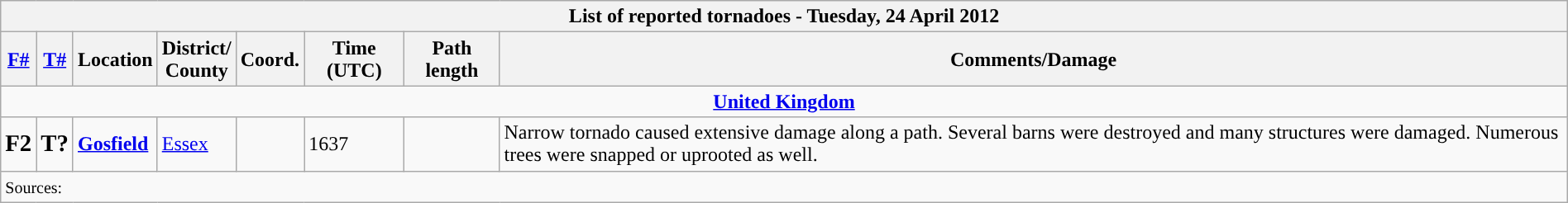<table class="wikitable collapsible" width="100%">
<tr>
<th colspan="8">List of reported tornadoes - Tuesday, 24 April 2012</th>
</tr>
<tr>
<th><a href='#'>F#</a></th>
<th><a href='#'>T#</a></th>
<th>Location</th>
<th>District/<br>County</th>
<th>Coord.</th>
<th>Time (UTC)</th>
<th>Path length</th>
<th>Comments/Damage</th>
</tr>
<tr>
<td colspan="8" align=center><strong><a href='#'>United Kingdom</a></strong></td>
</tr>
<tr>
<td><big><strong>F2</strong></big></td>
<td><big><strong>T?</strong></big></td>
<td><strong><a href='#'>Gosfield</a></strong></td>
<td><a href='#'>Essex</a></td>
<td></td>
<td>1637</td>
<td></td>
<td>Narrow tornado caused extensive damage along a  path. Several barns were destroyed and many structures were damaged. Numerous trees were snapped or uprooted as well.</td>
</tr>
<tr>
<td colspan="8"><small>Sources:  </small></td>
</tr>
</table>
